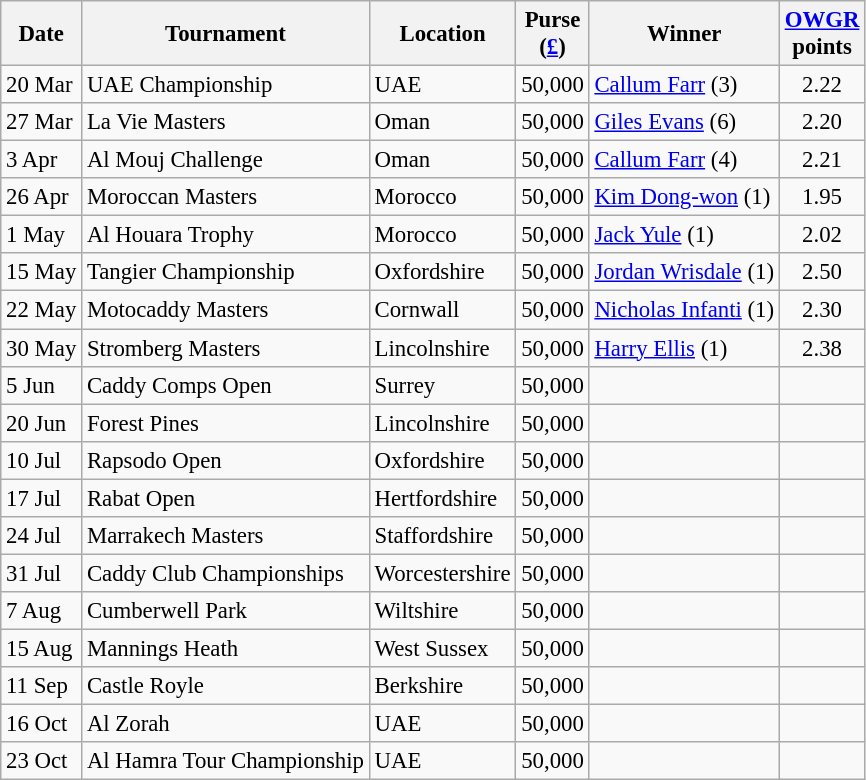<table class="wikitable" style="font-size:95%;">
<tr>
<th>Date</th>
<th>Tournament</th>
<th>Location</th>
<th>Purse<br>(<a href='#'>£</a>)</th>
<th>Winner</th>
<th><a href='#'>OWGR</a><br>points</th>
</tr>
<tr>
<td>20 Mar</td>
<td>UAE Championship</td>
<td>UAE</td>
<td align=right>50,000</td>
<td> <a href='#'>Callum Farr</a> (3)</td>
<td align=center>2.22</td>
</tr>
<tr>
<td>27 Mar</td>
<td>La Vie Masters</td>
<td>Oman</td>
<td align=right>50,000</td>
<td> <a href='#'>Giles Evans</a> (6)</td>
<td align=center>2.20</td>
</tr>
<tr>
<td>3 Apr</td>
<td>Al Mouj Challenge</td>
<td>Oman</td>
<td align=right>50,000</td>
<td> <a href='#'>Callum Farr</a> (4)</td>
<td align=center>2.21</td>
</tr>
<tr>
<td>26 Apr</td>
<td>Moroccan Masters</td>
<td>Morocco</td>
<td align=right>50,000</td>
<td> <a href='#'>Kim Dong-won</a> (1)</td>
<td align=center>1.95</td>
</tr>
<tr>
<td>1 May</td>
<td>Al Houara Trophy</td>
<td>Morocco</td>
<td align=right>50,000</td>
<td> <a href='#'>Jack Yule</a> (1)</td>
<td align=center>2.02</td>
</tr>
<tr>
<td>15 May</td>
<td>Tangier Championship</td>
<td>Oxfordshire</td>
<td align=right>50,000</td>
<td> <a href='#'>Jordan Wrisdale</a> (1)</td>
<td align=center>2.50</td>
</tr>
<tr>
<td>22 May</td>
<td>Motocaddy Masters</td>
<td>Cornwall</td>
<td align=right>50,000</td>
<td> <a href='#'>Nicholas Infanti</a> (1)</td>
<td align=center>2.30</td>
</tr>
<tr>
<td>30 May</td>
<td>Stromberg Masters</td>
<td>Lincolnshire</td>
<td align=right>50,000</td>
<td> <a href='#'>Harry Ellis</a> (1)</td>
<td align=center>2.38</td>
</tr>
<tr>
<td>5 Jun</td>
<td>Caddy Comps Open</td>
<td>Surrey</td>
<td align=right>50,000</td>
<td></td>
<td align=center></td>
</tr>
<tr>
<td>20 Jun</td>
<td>Forest Pines</td>
<td>Lincolnshire</td>
<td align=right>50,000</td>
<td></td>
<td align=center></td>
</tr>
<tr>
<td>10 Jul</td>
<td>Rapsodo Open</td>
<td>Oxfordshire</td>
<td align=right>50,000</td>
<td></td>
<td align=center></td>
</tr>
<tr>
<td>17 Jul</td>
<td>Rabat Open</td>
<td>Hertfordshire</td>
<td align=right>50,000</td>
<td></td>
<td align=center></td>
</tr>
<tr>
<td>24 Jul</td>
<td>Marrakech Masters</td>
<td>Staffordshire</td>
<td align=right>50,000</td>
<td></td>
<td align=center></td>
</tr>
<tr>
<td>31 Jul</td>
<td>Caddy Club Championships</td>
<td>Worcestershire</td>
<td align=right>50,000</td>
<td></td>
<td align=center></td>
</tr>
<tr>
<td>7 Aug</td>
<td>Cumberwell Park</td>
<td>Wiltshire</td>
<td align=right>50,000</td>
<td></td>
<td align=center></td>
</tr>
<tr>
<td>15 Aug</td>
<td>Mannings Heath</td>
<td>West Sussex</td>
<td align=right>50,000</td>
<td></td>
<td align=center></td>
</tr>
<tr>
<td>11 Sep</td>
<td>Castle Royle</td>
<td>Berkshire</td>
<td align=right>50,000</td>
<td></td>
<td align=center></td>
</tr>
<tr>
<td>16 Oct</td>
<td>Al Zorah</td>
<td>UAE</td>
<td align=right>50,000</td>
<td></td>
<td align=center></td>
</tr>
<tr>
<td>23 Oct</td>
<td>Al Hamra Tour Championship</td>
<td>UAE</td>
<td align=right>50,000</td>
<td></td>
<td align=center></td>
</tr>
</table>
